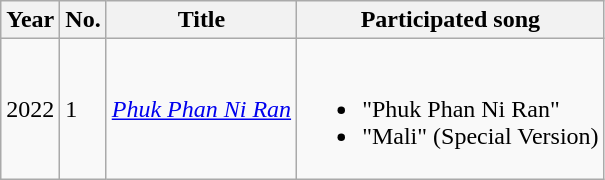<table class="wikitable sortable">
<tr>
<th>Year</th>
<th data-sort-type="number">No.</th>
<th>Title</th>
<th class="unsortable">Participated song</th>
</tr>
<tr>
<td>2022</td>
<td>1</td>
<td><em><a href='#'>Phuk Phan Ni Ran</a></em></td>
<td><br><ul><li>"Phuk Phan Ni Ran"</li><li>"Mali" (Special Version)</li></ul></td>
</tr>
</table>
